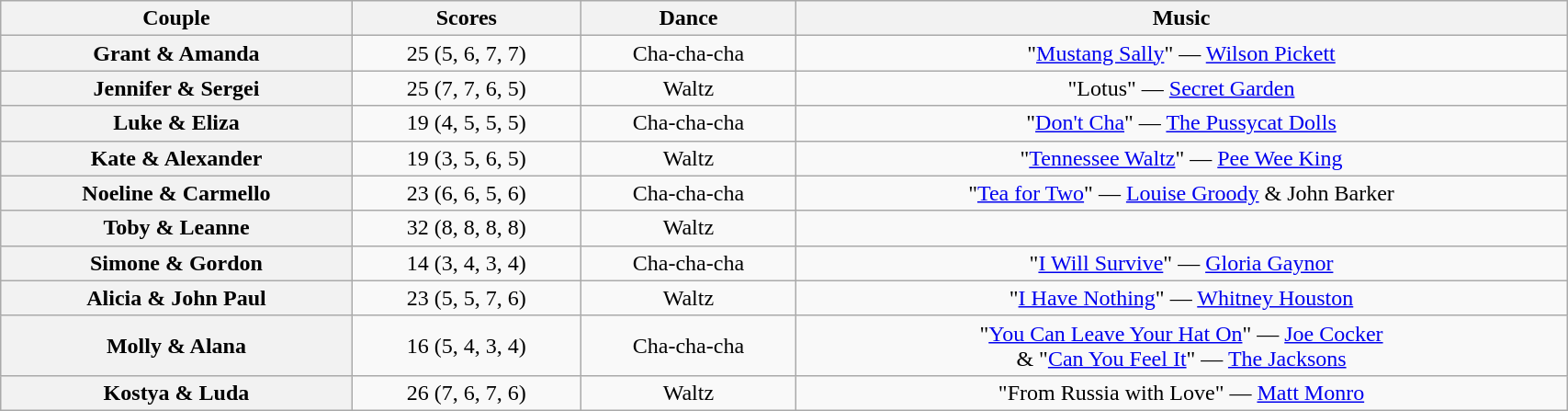<table class="wikitable sortable" style="text-align:center; width: 90%">
<tr>
<th scope="col">Couple</th>
<th scope="col">Scores</th>
<th scope="col" class="unsortable">Dance</th>
<th scope="col" class="unsortable">Music</th>
</tr>
<tr>
<th scope="row">Grant & Amanda</th>
<td>25 (5, 6, 7, 7)</td>
<td>Cha-cha-cha</td>
<td>"<a href='#'>Mustang Sally</a>" — <a href='#'>Wilson Pickett</a></td>
</tr>
<tr>
<th scope="row">Jennifer & Sergei</th>
<td>25 (7, 7, 6, 5)</td>
<td>Waltz</td>
<td>"Lotus" — <a href='#'>Secret Garden</a></td>
</tr>
<tr>
<th scope="row">Luke & Eliza</th>
<td>19 (4, 5, 5, 5)</td>
<td>Cha-cha-cha</td>
<td>"<a href='#'>Don't Cha</a>" — <a href='#'>The Pussycat Dolls</a></td>
</tr>
<tr>
<th scope="row">Kate & Alexander</th>
<td>19 (3, 5, 6, 5)</td>
<td>Waltz</td>
<td>"<a href='#'>Tennessee Waltz</a>" — <a href='#'>Pee Wee King</a></td>
</tr>
<tr>
<th scope="row">Noeline & Carmello</th>
<td>23 (6, 6, 5, 6)</td>
<td>Cha-cha-cha</td>
<td>"<a href='#'>Tea for Two</a>" — <a href='#'>Louise Groody</a> & John Barker</td>
</tr>
<tr>
<th scope="row">Toby & Leanne</th>
<td>32 (8, 8, 8, 8)</td>
<td>Waltz</td>
<td></td>
</tr>
<tr>
<th scope="row">Simone & Gordon</th>
<td>14 (3, 4, 3, 4)</td>
<td>Cha-cha-cha</td>
<td>"<a href='#'>I Will Survive</a>" — <a href='#'>Gloria Gaynor</a></td>
</tr>
<tr>
<th scope="row">Alicia & John Paul</th>
<td>23 (5, 5, 7, 6)</td>
<td>Waltz</td>
<td>"<a href='#'>I Have Nothing</a>" — <a href='#'>Whitney Houston</a></td>
</tr>
<tr>
<th scope="row">Molly & Alana</th>
<td>16 (5, 4, 3, 4)</td>
<td>Cha-cha-cha</td>
<td>"<a href='#'>You Can Leave Your Hat On</a>" — <a href='#'>Joe Cocker</a><br>& "<a href='#'>Can You Feel It</a>" — <a href='#'>The Jacksons</a></td>
</tr>
<tr>
<th scope="row">Kostya & Luda</th>
<td>26 (7, 6, 7, 6)</td>
<td>Waltz</td>
<td>"From Russia with Love" — <a href='#'>Matt Monro</a></td>
</tr>
</table>
